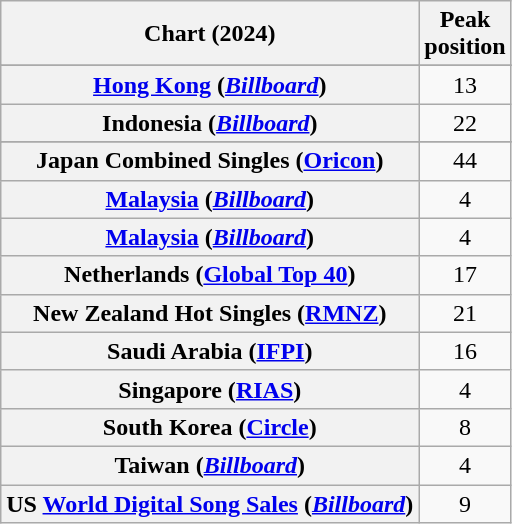<table class="wikitable sortable plainrowheaders" style="text-align:center">
<tr>
<th scope="col">Chart (2024)</th>
<th scope="col">Peak<br>position</th>
</tr>
<tr>
</tr>
<tr>
</tr>
<tr>
<th scope="row"><a href='#'>Hong Kong</a> (<em><a href='#'>Billboard</a></em>)</th>
<td>13</td>
</tr>
<tr>
<th scope="row">Indonesia (<em><a href='#'>Billboard</a></em>)</th>
<td>22</td>
</tr>
<tr>
</tr>
<tr>
<th scope="row">Japan Combined Singles (<a href='#'>Oricon</a>)</th>
<td>44</td>
</tr>
<tr>
<th scope="row"><a href='#'>Malaysia</a> (<em><a href='#'>Billboard</a></em>)</th>
<td>4</td>
</tr>
<tr>
<th scope="row"><a href='#'>Malaysia</a> (<em><a href='#'>Billboard</a></em>)</th>
<td>4</td>
</tr>
<tr>
<th scope="row">Netherlands (<a href='#'>Global Top 40</a>)</th>
<td>17</td>
</tr>
<tr>
<th scope="row">New Zealand Hot Singles (<a href='#'>RMNZ</a>)</th>
<td>21</td>
</tr>
<tr>
<th scope="row">Saudi Arabia (<a href='#'>IFPI</a>)</th>
<td>16</td>
</tr>
<tr>
<th scope="row">Singapore (<a href='#'>RIAS</a>)</th>
<td>4</td>
</tr>
<tr>
<th scope="row">South Korea (<a href='#'>Circle</a>)</th>
<td>8</td>
</tr>
<tr>
<th scope="row">Taiwan (<em><a href='#'>Billboard</a></em>)</th>
<td>4</td>
</tr>
<tr>
<th scope="row">US <a href='#'>World Digital Song Sales</a> (<em><a href='#'>Billboard</a></em>)</th>
<td>9</td>
</tr>
</table>
